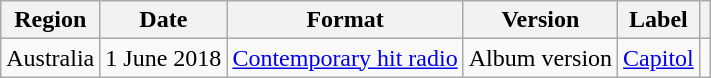<table class="wikitable plainrowheaders">
<tr>
<th scope="col">Region</th>
<th scope="col">Date</th>
<th scope="col">Format</th>
<th scope="col">Version</th>
<th scope="col">Label</th>
<th scope="col"></th>
</tr>
<tr>
<td>Australia</td>
<td>1 June 2018</td>
<td><a href='#'>Contemporary hit radio</a></td>
<td>Album version</td>
<td><a href='#'>Capitol</a></td>
<td></td>
</tr>
</table>
